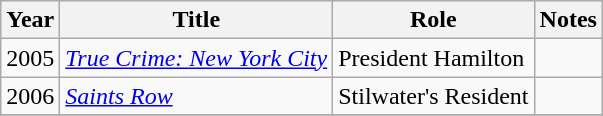<table class="wikitable sortable plainrowheaders" style="white-space:nowrap">
<tr>
<th>Year</th>
<th>Title</th>
<th>Role</th>
<th>Notes</th>
</tr>
<tr>
<td>2005</td>
<td><em><a href='#'>True Crime: New York City</a></em></td>
<td>President Hamilton</td>
<td></td>
</tr>
<tr>
<td>2006</td>
<td><em><a href='#'>Saints Row</a></em></td>
<td>Stilwater's Resident</td>
<td></td>
</tr>
<tr>
</tr>
</table>
